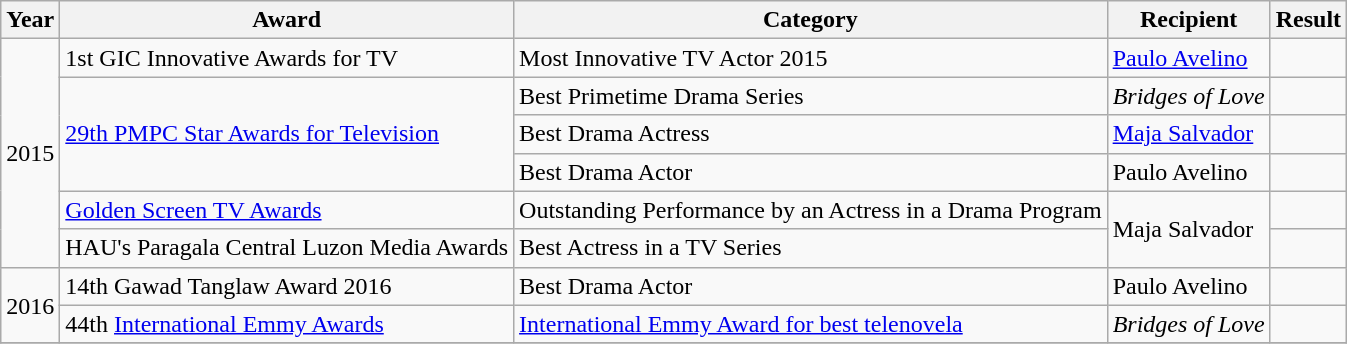<table class="wikitable">
<tr>
<th>Year</th>
<th>Award</th>
<th>Category</th>
<th>Recipient</th>
<th>Result</th>
</tr>
<tr>
<td rowspan="6">2015</td>
<td>1st GIC Innovative Awards for TV</td>
<td>Most Innovative TV Actor 2015</td>
<td><a href='#'>Paulo Avelino</a></td>
<td></td>
</tr>
<tr>
<td rowspan="3"><a href='#'>29th PMPC Star Awards for Television</a></td>
<td>Best Primetime Drama Series</td>
<td><em>Bridges of Love</em></td>
<td></td>
</tr>
<tr>
<td>Best Drama Actress</td>
<td><a href='#'>Maja Salvador</a></td>
<td></td>
</tr>
<tr>
<td>Best Drama Actor</td>
<td>Paulo Avelino</td>
<td></td>
</tr>
<tr>
<td><a href='#'>Golden Screen TV Awards</a></td>
<td>Outstanding Performance by an Actress in a Drama Program</td>
<td rowspan="2">Maja Salvador</td>
<td></td>
</tr>
<tr>
<td>HAU's Paragala Central Luzon Media Awards</td>
<td>Best Actress in a TV Series</td>
<td></td>
</tr>
<tr>
<td rowspan=2>2016</td>
<td>14th Gawad Tanglaw Award 2016</td>
<td>Best Drama Actor</td>
<td>Paulo Avelino</td>
<td></td>
</tr>
<tr>
<td>44th <a href='#'>International Emmy Awards</a></td>
<td><a href='#'>International Emmy Award for best telenovela</a></td>
<td><em>Bridges of Love</em></td>
<td></td>
</tr>
<tr>
</tr>
</table>
